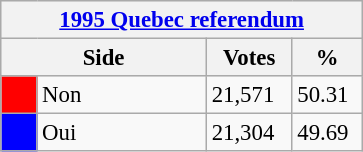<table class="wikitable" style="font-size: 95%; clear:both">
<tr style="background-color:#E9E9E9">
<th colspan=4><a href='#'>1995 Quebec referendum</a></th>
</tr>
<tr style="background-color:#E9E9E9">
<th colspan=2 style="width: 130px">Side</th>
<th style="width: 50px">Votes</th>
<th style="width: 40px">%</th>
</tr>
<tr>
<td bgcolor="red"></td>
<td>Non</td>
<td>21,571</td>
<td>50.31</td>
</tr>
<tr>
<td bgcolor="blue"></td>
<td>Oui</td>
<td>21,304</td>
<td>49.69</td>
</tr>
</table>
